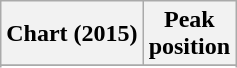<table class="wikitable sortable plainrowheaders" style="text-align:center">
<tr>
<th scope="col">Chart (2015)</th>
<th scope="col">Peak<br>position</th>
</tr>
<tr>
</tr>
<tr>
</tr>
</table>
